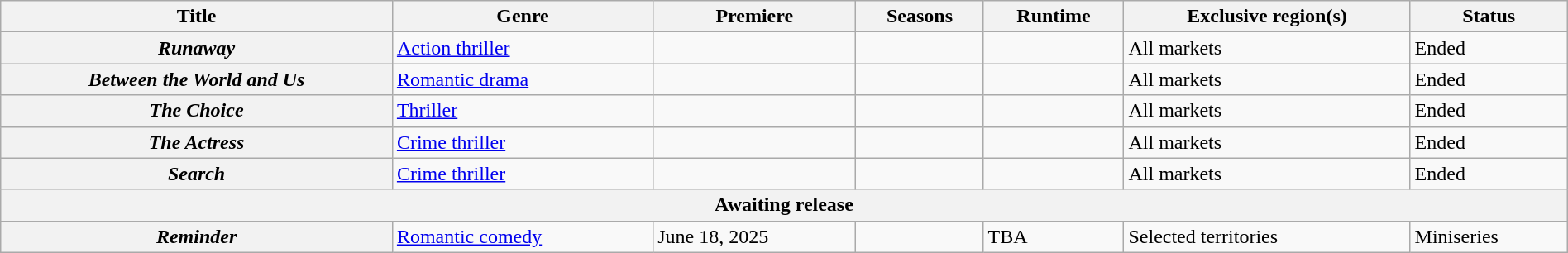<table class="wikitable plainrowheaders sortable" style="width:100%;">
<tr>
<th scope="col" style="width:25%;">Title</th>
<th>Genre</th>
<th>Premiere</th>
<th>Seasons</th>
<th>Runtime</th>
<th>Exclusive region(s)</th>
<th>Status</th>
</tr>
<tr>
<th scope="row"><em>Runaway</em></th>
<td><a href='#'>Action thriller</a></td>
<td></td>
<td></td>
<td></td>
<td>All markets</td>
<td>Ended</td>
</tr>
<tr>
<th scope="row"><em>Between the World and Us</em></th>
<td><a href='#'>Romantic drama</a></td>
<td></td>
<td></td>
<td></td>
<td>All markets</td>
<td>Ended</td>
</tr>
<tr>
<th scope="row"><em>The Choice</em></th>
<td><a href='#'>Thriller</a></td>
<td></td>
<td></td>
<td></td>
<td>All markets</td>
<td>Ended</td>
</tr>
<tr>
<th scope="row"><em>The Actress</em></th>
<td><a href='#'>Crime thriller</a></td>
<td></td>
<td></td>
<td></td>
<td>All markets</td>
<td>Ended</td>
</tr>
<tr>
<th scope="row"><em>Search</em></th>
<td><a href='#'>Crime thriller</a></td>
<td></td>
<td></td>
<td></td>
<td>All markets</td>
<td>Ended</td>
</tr>
<tr>
<th colspan="7">Awaiting release</th>
</tr>
<tr>
<th scope="row"><em>Reminder</em></th>
<td><a href='#'>Romantic comedy</a></td>
<td>June 18, 2025</td>
<td></td>
<td>TBA</td>
<td>Selected territories</td>
<td>Miniseries</td>
</tr>
</table>
